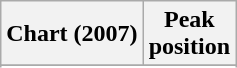<table class="wikitable plainrowheaders">
<tr>
<th scope="col">Chart (2007)</th>
<th scope="col">Peak<br>position</th>
</tr>
<tr>
</tr>
<tr>
</tr>
</table>
